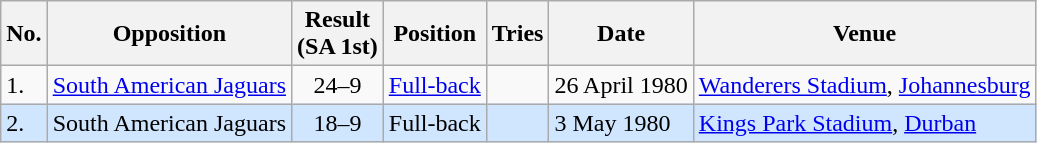<table class="wikitable unsortable">
<tr>
<th>No.</th>
<th>Opposition</th>
<th>Result<br>(SA 1st)</th>
<th>Position</th>
<th>Tries</th>
<th>Date</th>
<th>Venue</th>
</tr>
<tr>
<td>1.</td>
<td> <a href='#'>South American Jaguars</a></td>
<td align="center">24–9</td>
<td><a href='#'>Full-back</a></td>
<td></td>
<td>26 April 1980</td>
<td><a href='#'>Wanderers Stadium</a>, <a href='#'>Johannesburg</a></td>
</tr>
<tr style="background: #D0E6FF;">
<td>2.</td>
<td> South American Jaguars</td>
<td align="center">18–9</td>
<td>Full-back</td>
<td></td>
<td>3 May 1980</td>
<td><a href='#'>Kings Park Stadium</a>, <a href='#'>Durban</a></td>
</tr>
</table>
